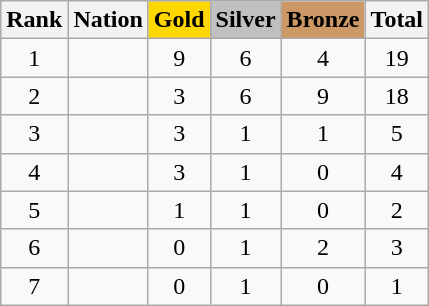<table class="wikitable sortable" style="text-align:center">
<tr>
<th>Rank</th>
<th>Nation</th>
<th style="background-color:gold">Gold</th>
<th style="background-color:silver">Silver</th>
<th style="background-color:#cc9966">Bronze</th>
<th>Total</th>
</tr>
<tr>
<td>1</td>
<td align="left"></td>
<td>9</td>
<td>6</td>
<td>4</td>
<td>19</td>
</tr>
<tr>
<td>2</td>
<td align="left"></td>
<td>3</td>
<td>6</td>
<td>9</td>
<td>18</td>
</tr>
<tr>
<td>3</td>
<td align="left"></td>
<td>3</td>
<td>1</td>
<td>1</td>
<td>5</td>
</tr>
<tr>
<td>4</td>
<td align="left"></td>
<td>3</td>
<td>1</td>
<td>0</td>
<td>4</td>
</tr>
<tr>
<td>5</td>
<td align="left"></td>
<td>1</td>
<td>1</td>
<td>0</td>
<td>2</td>
</tr>
<tr>
<td>6</td>
<td align="left"><br></td>
<td>0</td>
<td>1</td>
<td>2</td>
<td>3</td>
</tr>
<tr>
<td>7</td>
<td align="left"></td>
<td>0</td>
<td>1</td>
<td>0</td>
<td>1</td>
</tr>
</table>
